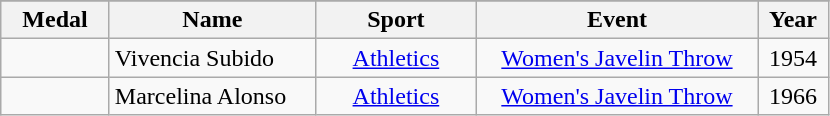<table class="wikitable"  style="font-size:100%;  text-align:center;">
<tr>
</tr>
<tr>
<th width="65">Medal</th>
<th width="130">Name</th>
<th width="100">Sport</th>
<th width="180">Event</th>
<th width="40">Year</th>
</tr>
<tr>
<td></td>
<td align=left>Vivencia Subido</td>
<td><a href='#'>Athletics</a></td>
<td><a href='#'>Women's Javelin Throw</a></td>
<td>1954</td>
</tr>
<tr>
<td></td>
<td align=left>Marcelina Alonso</td>
<td><a href='#'>Athletics</a></td>
<td><a href='#'>Women's Javelin Throw</a></td>
<td>1966</td>
</tr>
</table>
